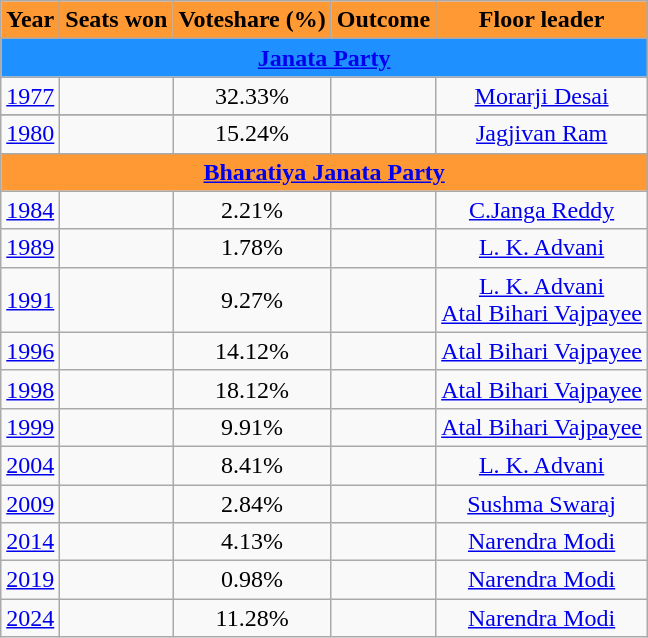<table class="wikitable">
<tr>
<th style="background-color:#FF9933; color:black">Year</th>
<th style="background-color:#FF9933; color:black">Seats won</th>
<th style="background-color:#FF9933; color:black">Voteshare (%)</th>
<th style="background-color:#FF9933; color:black">Outcome</th>
<th style="background-color:#FF9933; color:black">Floor leader</th>
</tr>
<tr>
<th colspan="5" style="background:#1E90FF; color:black;" !><a href='#'>Janata Party</a></th>
</tr>
<tr style="text-align:center;">
<td><a href='#'>1977</a></td>
<td></td>
<td>32.33%</td>
<td></td>
<td><a href='#'>Morarji Desai</a></td>
</tr>
<tr>
</tr>
<tr style="text-align:center;">
<td><a href='#'>1980</a></td>
<td></td>
<td>15.24%</td>
<td></td>
<td><a href='#'>Jagjivan Ram</a></td>
</tr>
<tr>
<th colspan="5" style="background:#FF9933; color:black;" !><a href='#'>Bharatiya Janata Party</a></th>
</tr>
<tr style="text-align:center;">
<td><a href='#'>1984</a></td>
<td></td>
<td>2.21%</td>
<td></td>
<td><a href='#'>C.Janga Reddy</a></td>
</tr>
<tr style="text-align:center;">
<td><a href='#'>1989</a></td>
<td></td>
<td>1.78%</td>
<td></td>
<td><a href='#'>L. K. Advani</a></td>
</tr>
<tr style="text-align:center;">
<td><a href='#'>1991</a></td>
<td></td>
<td>9.27%</td>
<td></td>
<td><a href='#'>L. K. Advani</a><br><a href='#'>Atal Bihari Vajpayee</a></td>
</tr>
<tr style="text-align:center;">
<td><a href='#'>1996</a></td>
<td></td>
<td>14.12%</td>
<td></td>
<td><a href='#'>Atal Bihari Vajpayee</a></td>
</tr>
<tr style="text-align:center;">
<td><a href='#'>1998</a></td>
<td></td>
<td>18.12%</td>
<td></td>
<td><a href='#'>Atal Bihari Vajpayee</a></td>
</tr>
<tr style="text-align:center;">
<td><a href='#'>1999</a></td>
<td></td>
<td>9.91%</td>
<td></td>
<td><a href='#'>Atal Bihari Vajpayee</a></td>
</tr>
<tr style="text-align:center;">
<td><a href='#'>2004</a></td>
<td></td>
<td>8.41%</td>
<td></td>
<td><a href='#'>L. K. Advani</a></td>
</tr>
<tr style="text-align:center;">
<td><a href='#'>2009</a></td>
<td></td>
<td>2.84%</td>
<td></td>
<td><a href='#'>Sushma Swaraj</a></td>
</tr>
<tr style="text-align:center;">
<td><a href='#'>2014</a></td>
<td></td>
<td>4.13%</td>
<td></td>
<td><a href='#'>Narendra Modi</a></td>
</tr>
<tr style="text-align:center;">
<td><a href='#'>2019</a></td>
<td></td>
<td>0.98%</td>
<td></td>
<td><a href='#'>Narendra Modi</a></td>
</tr>
<tr style="text-align:center;">
<td><a href='#'>2024</a></td>
<td></td>
<td>11.28%</td>
<td></td>
<td><a href='#'>Narendra Modi</a></td>
</tr>
</table>
